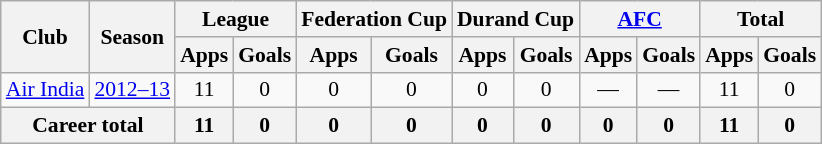<table class="wikitable" style="font-size:90%; text-align:center;">
<tr>
<th rowspan="2">Club</th>
<th rowspan="2">Season</th>
<th colspan="2">League</th>
<th colspan="2">Federation Cup</th>
<th colspan="2">Durand Cup</th>
<th colspan="2"><a href='#'>AFC</a></th>
<th colspan="2">Total</th>
</tr>
<tr>
<th>Apps</th>
<th>Goals</th>
<th>Apps</th>
<th>Goals</th>
<th>Apps</th>
<th>Goals</th>
<th>Apps</th>
<th>Goals</th>
<th>Apps</th>
<th>Goals</th>
</tr>
<tr>
<td rowspan="1"><a href='#'>Air India</a></td>
<td><a href='#'>2012–13</a></td>
<td>11</td>
<td>0</td>
<td>0</td>
<td>0</td>
<td>0</td>
<td>0</td>
<td>—</td>
<td>—</td>
<td>11</td>
<td>0</td>
</tr>
<tr>
<th colspan="2">Career total</th>
<th>11</th>
<th>0</th>
<th>0</th>
<th>0</th>
<th>0</th>
<th>0</th>
<th>0</th>
<th>0</th>
<th>11</th>
<th>0</th>
</tr>
</table>
